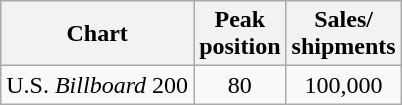<table class="wikitable sortable">
<tr>
<th>Chart</th>
<th>Peak<br>position</th>
<th>Sales/<br>shipments</th>
</tr>
<tr>
<td align="left">U.S. <em>Billboard</em> 200</td>
<td style="text-align:center;">80</td>
<td style="text-align:center;">100,000</td>
</tr>
</table>
